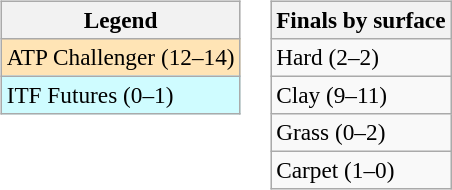<table>
<tr valign=top>
<td><br><table class=wikitable style=font-size:97%>
<tr>
<th>Legend</th>
</tr>
<tr bgcolor=moccasin>
<td>ATP Challenger (12–14)</td>
</tr>
<tr bgcolor=cffcff>
<td>ITF Futures (0–1)</td>
</tr>
</table>
</td>
<td><br><table class=wikitable style=font-size:97%>
<tr>
<th>Finals by surface</th>
</tr>
<tr>
<td>Hard (2–2)</td>
</tr>
<tr>
<td>Clay (9–11)</td>
</tr>
<tr>
<td>Grass (0–2)</td>
</tr>
<tr>
<td>Carpet (1–0)</td>
</tr>
</table>
</td>
</tr>
</table>
